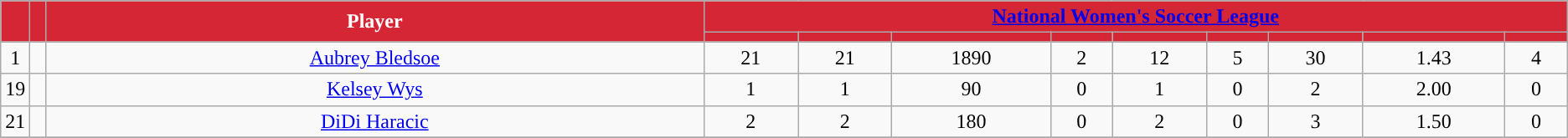<table class="wikitable" style="text-align:center;">
<tr>
<td rowspan="2"  style="color:white; background:#D52635; width:1%; text-align:center;"><strong></strong></td>
<td rowspan="2"  style="color:white; background:#D52635; width:1%; text-align:center;"><strong></strong></td>
<td rowspan="2"  style="color:white; background:#D52635; width:42%; text-align:center;"><strong>Player</strong></td>
<td colspan="9" style="color:white; background:#D52635; text-align:center;"><strong><a href='#'>National Women's Soccer League</a></strong></td>
</tr>
<tr>
<th style="color:white; background:#D52635; width=60"></th>
<th style="color:white; background:#D52635; width=60"></th>
<th style="color:white; background:#D52635; width=60"></th>
<th style="color:white; background:#D52635; width=60"></th>
<th style="color:white; background:#D52635; width=60"></th>
<th style="color:white; background:#D52635; width=60"></th>
<th style="color:white; background:#D52635; width=60"></th>
<th style="color:white; background:#D52635; width=60"></th>
<th style="color:white; background:#D52635; width=60"></th>
</tr>
<tr>
<td>1</td>
<td></td>
<td><a href='#'>Aubrey Bledsoe</a></td>
<td>21</td>
<td>21</td>
<td>1890</td>
<td>2</td>
<td>12</td>
<td>5</td>
<td>30</td>
<td>1.43</td>
<td>4</td>
</tr>
<tr>
<td>19</td>
<td></td>
<td><a href='#'>Kelsey Wys</a></td>
<td>1</td>
<td>1</td>
<td>90</td>
<td>0</td>
<td>1</td>
<td>0</td>
<td>2</td>
<td>2.00</td>
<td>0</td>
</tr>
<tr>
<td>21</td>
<td></td>
<td><a href='#'>DiDi Haracic</a></td>
<td>2</td>
<td>2</td>
<td>180</td>
<td>0</td>
<td>2</td>
<td>0</td>
<td>3</td>
<td>1.50</td>
<td>0</td>
</tr>
<tr>
</tr>
</table>
